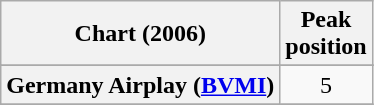<table class="wikitable sortable plainrowheaders" style="text-align:center;">
<tr>
<th align="center">Chart (2006)</th>
<th align="center">Peak<br>position</th>
</tr>
<tr>
</tr>
<tr>
</tr>
<tr>
<th scope="row">Germany Airplay (<a href='#'>BVMI</a>)</th>
<td>5</td>
</tr>
<tr>
</tr>
</table>
